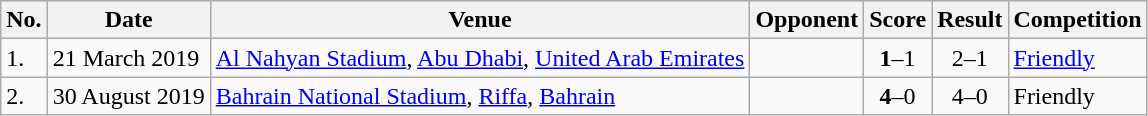<table class="wikitable">
<tr>
<th>No.</th>
<th>Date</th>
<th>Venue</th>
<th>Opponent</th>
<th>Score</th>
<th>Result</th>
<th>Competition</th>
</tr>
<tr>
<td>1.</td>
<td>21 March 2019</td>
<td><a href='#'>Al Nahyan Stadium</a>, <a href='#'>Abu Dhabi</a>, <a href='#'>United Arab Emirates</a></td>
<td></td>
<td align=center><strong>1</strong>–1</td>
<td align=center>2–1</td>
<td><a href='#'>Friendly</a></td>
</tr>
<tr>
<td>2.</td>
<td>30 August 2019</td>
<td><a href='#'>Bahrain National Stadium</a>, <a href='#'>Riffa</a>, <a href='#'>Bahrain</a></td>
<td></td>
<td align=center><strong>4</strong>–0</td>
<td rowspan=2 align=center>4–0</td>
<td>Friendly</td>
</tr>
</table>
